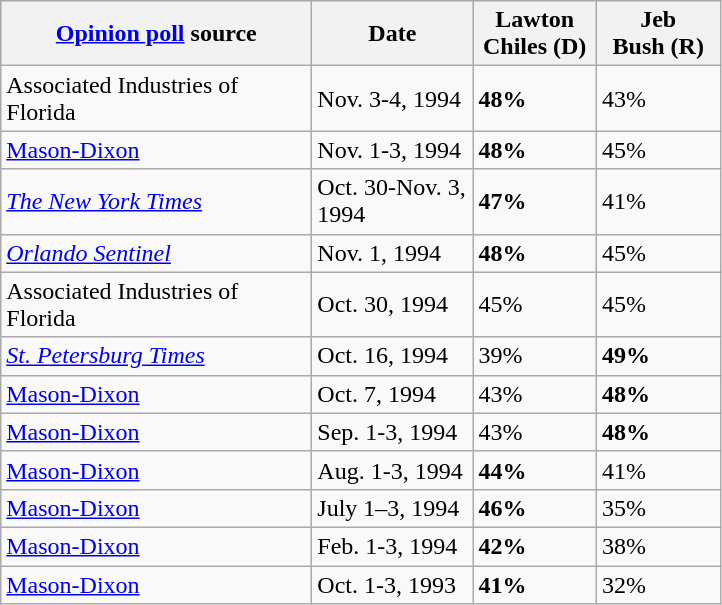<table class="wikitable" style="center">
<tr bgcolor=lightgrey>
<th width="200px"><a href='#'>Opinion poll</a> source</th>
<th width="100px">Date</th>
<th width="75px">Lawton<br>Chiles (D)</th>
<th width="75px">Jeb<br>Bush (R)</th>
</tr>
<tr>
<td>Associated Industries of Florida</td>
<td>Nov. 3-4, 1994</td>
<td><strong>48%</strong></td>
<td>43%</td>
</tr>
<tr>
<td><a href='#'>Mason-Dixon</a></td>
<td>Nov. 1-3, 1994</td>
<td><strong>48%</strong></td>
<td>45%</td>
</tr>
<tr>
<td><em><a href='#'>The New York Times</a></em></td>
<td>Oct. 30-Nov. 3, 1994</td>
<td><strong>47%</strong></td>
<td>41%</td>
</tr>
<tr>
<td><em><a href='#'>Orlando Sentinel</a></em></td>
<td>Nov. 1, 1994</td>
<td><strong>48%</strong></td>
<td>45%</td>
</tr>
<tr>
<td>Associated Industries of Florida</td>
<td>Oct. 30, 1994</td>
<td>45%</td>
<td>45%</td>
</tr>
<tr>
<td><em><a href='#'>St. Petersburg Times</a></em></td>
<td>Oct. 16, 1994</td>
<td>39%</td>
<td><strong>49%</strong></td>
</tr>
<tr>
<td><a href='#'>Mason-Dixon</a></td>
<td>Oct. 7, 1994</td>
<td>43%</td>
<td><strong>48%</strong></td>
</tr>
<tr>
<td><a href='#'>Mason-Dixon</a></td>
<td>Sep. 1-3, 1994</td>
<td>43%</td>
<td><strong>48%</strong></td>
</tr>
<tr>
<td><a href='#'>Mason-Dixon</a></td>
<td>Aug. 1-3, 1994</td>
<td><strong>44%</strong></td>
<td>41%</td>
</tr>
<tr>
<td><a href='#'>Mason-Dixon</a></td>
<td>July 1–3, 1994</td>
<td><strong>46%</strong></td>
<td>35%</td>
</tr>
<tr>
<td><a href='#'>Mason-Dixon</a></td>
<td>Feb. 1-3, 1994</td>
<td><strong>42%</strong></td>
<td>38%</td>
</tr>
<tr>
<td><a href='#'>Mason-Dixon</a></td>
<td>Oct. 1-3, 1993</td>
<td><strong>41%</strong></td>
<td>32%</td>
</tr>
</table>
